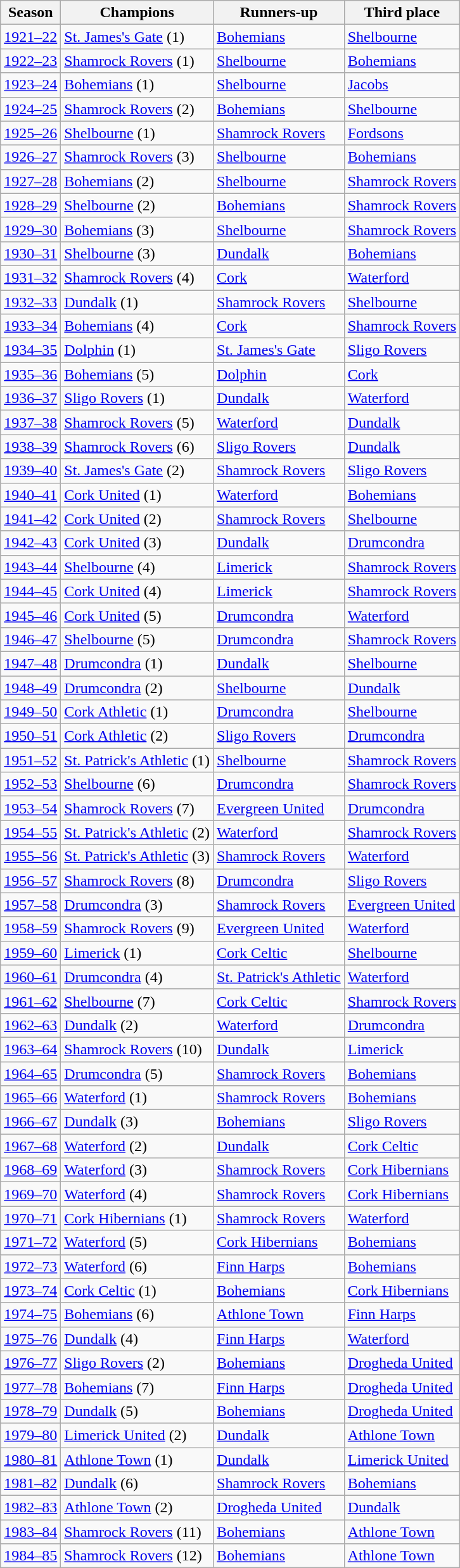<table class="wikitable">
<tr>
<th>Season</th>
<th>Champions</th>
<th>Runners-up</th>
<th>Third place</th>
</tr>
<tr>
<td align=center><a href='#'>1921–22</a></td>
<td><a href='#'>St. James's Gate</a> (1)</td>
<td><a href='#'>Bohemians</a></td>
<td><a href='#'>Shelbourne</a></td>
</tr>
<tr>
<td align=center><a href='#'>1922–23</a></td>
<td><a href='#'>Shamrock Rovers</a> (1)</td>
<td><a href='#'>Shelbourne</a></td>
<td><a href='#'>Bohemians</a></td>
</tr>
<tr>
<td align=center><a href='#'>1923–24</a></td>
<td><a href='#'>Bohemians</a> (1)</td>
<td><a href='#'>Shelbourne</a></td>
<td><a href='#'>Jacobs</a></td>
</tr>
<tr>
<td align=center><a href='#'>1924–25</a></td>
<td><a href='#'>Shamrock Rovers</a> (2)</td>
<td><a href='#'>Bohemians</a></td>
<td><a href='#'>Shelbourne</a></td>
</tr>
<tr>
<td align=center><a href='#'>1925–26</a></td>
<td><a href='#'>Shelbourne</a> (1)</td>
<td><a href='#'>Shamrock Rovers</a></td>
<td><a href='#'>Fordsons</a></td>
</tr>
<tr>
<td align=center><a href='#'>1926–27</a></td>
<td><a href='#'>Shamrock Rovers</a> (3)</td>
<td><a href='#'>Shelbourne</a></td>
<td><a href='#'>Bohemians</a></td>
</tr>
<tr>
<td align=center><a href='#'>1927–28</a></td>
<td><a href='#'>Bohemians</a> (2)</td>
<td><a href='#'>Shelbourne</a></td>
<td><a href='#'>Shamrock Rovers</a></td>
</tr>
<tr>
<td align=center><a href='#'>1928–29</a></td>
<td><a href='#'>Shelbourne</a> (2)</td>
<td><a href='#'>Bohemians</a></td>
<td><a href='#'>Shamrock Rovers</a></td>
</tr>
<tr>
<td align=center><a href='#'>1929–30</a></td>
<td><a href='#'>Bohemians</a> (3)</td>
<td><a href='#'>Shelbourne</a></td>
<td><a href='#'>Shamrock Rovers</a></td>
</tr>
<tr>
<td align=center><a href='#'>1930–31</a></td>
<td><a href='#'>Shelbourne</a> (3)</td>
<td><a href='#'>Dundalk</a></td>
<td><a href='#'>Bohemians</a></td>
</tr>
<tr>
<td align=center><a href='#'>1931–32</a></td>
<td><a href='#'>Shamrock Rovers</a> (4)</td>
<td><a href='#'>Cork</a></td>
<td><a href='#'>Waterford</a></td>
</tr>
<tr>
<td align=center><a href='#'>1932–33</a></td>
<td><a href='#'>Dundalk</a> (1)</td>
<td><a href='#'>Shamrock Rovers</a></td>
<td><a href='#'>Shelbourne</a></td>
</tr>
<tr>
<td align=center><a href='#'>1933–34</a></td>
<td><a href='#'>Bohemians</a> (4)</td>
<td><a href='#'>Cork</a></td>
<td><a href='#'>Shamrock Rovers</a></td>
</tr>
<tr>
<td align=center><a href='#'>1934–35</a></td>
<td><a href='#'>Dolphin</a> (1)</td>
<td><a href='#'>St. James's Gate</a></td>
<td><a href='#'>Sligo Rovers</a></td>
</tr>
<tr>
<td align=center><a href='#'>1935–36</a></td>
<td><a href='#'>Bohemians</a> (5)</td>
<td><a href='#'>Dolphin</a></td>
<td><a href='#'>Cork</a></td>
</tr>
<tr>
<td align=center><a href='#'>1936–37</a></td>
<td><a href='#'>Sligo Rovers</a> (1)</td>
<td><a href='#'>Dundalk</a></td>
<td><a href='#'>Waterford</a></td>
</tr>
<tr>
<td align=center><a href='#'>1937–38</a></td>
<td><a href='#'>Shamrock Rovers</a> (5)</td>
<td><a href='#'>Waterford</a></td>
<td><a href='#'>Dundalk</a></td>
</tr>
<tr>
<td align=center><a href='#'>1938–39</a></td>
<td><a href='#'>Shamrock Rovers</a> (6)</td>
<td><a href='#'>Sligo Rovers</a></td>
<td><a href='#'>Dundalk</a></td>
</tr>
<tr>
<td align=center><a href='#'>1939–40</a></td>
<td><a href='#'>St. James's Gate</a> (2)</td>
<td><a href='#'>Shamrock Rovers</a></td>
<td><a href='#'>Sligo Rovers</a></td>
</tr>
<tr>
<td align=center><a href='#'>1940–41</a></td>
<td><a href='#'>Cork United</a> (1)</td>
<td><a href='#'>Waterford</a></td>
<td><a href='#'>Bohemians</a></td>
</tr>
<tr>
<td align=center><a href='#'>1941–42</a></td>
<td><a href='#'>Cork United</a> (2)</td>
<td><a href='#'>Shamrock Rovers</a></td>
<td><a href='#'>Shelbourne</a></td>
</tr>
<tr>
<td align=center><a href='#'>1942–43</a></td>
<td><a href='#'>Cork United</a> (3)</td>
<td><a href='#'>Dundalk</a></td>
<td><a href='#'>Drumcondra</a></td>
</tr>
<tr>
<td align=center><a href='#'>1943–44</a></td>
<td><a href='#'>Shelbourne</a> (4)</td>
<td><a href='#'>Limerick</a></td>
<td><a href='#'>Shamrock Rovers</a></td>
</tr>
<tr>
<td align=center><a href='#'>1944–45</a></td>
<td><a href='#'>Cork United</a> (4)</td>
<td><a href='#'>Limerick</a></td>
<td><a href='#'>Shamrock Rovers</a></td>
</tr>
<tr>
<td align=center><a href='#'>1945–46</a></td>
<td><a href='#'>Cork United</a> (5)</td>
<td><a href='#'>Drumcondra</a></td>
<td><a href='#'>Waterford</a></td>
</tr>
<tr>
<td align=center><a href='#'>1946–47</a></td>
<td><a href='#'>Shelbourne</a> (5)</td>
<td><a href='#'>Drumcondra</a></td>
<td><a href='#'>Shamrock Rovers</a></td>
</tr>
<tr>
<td align=center><a href='#'>1947–48</a></td>
<td><a href='#'>Drumcondra</a> (1)</td>
<td><a href='#'>Dundalk</a></td>
<td><a href='#'>Shelbourne</a></td>
</tr>
<tr>
<td align=center><a href='#'>1948–49</a></td>
<td><a href='#'>Drumcondra</a> (2)</td>
<td><a href='#'>Shelbourne</a></td>
<td><a href='#'>Dundalk</a></td>
</tr>
<tr>
<td align=center><a href='#'>1949–50</a></td>
<td><a href='#'>Cork Athletic</a> (1)</td>
<td><a href='#'>Drumcondra</a></td>
<td><a href='#'>Shelbourne</a></td>
</tr>
<tr>
<td align=center><a href='#'>1950–51</a></td>
<td><a href='#'>Cork Athletic</a> (2)</td>
<td><a href='#'>Sligo Rovers</a></td>
<td><a href='#'>Drumcondra</a></td>
</tr>
<tr>
<td align=center><a href='#'>1951–52</a></td>
<td><a href='#'>St. Patrick's Athletic</a> (1)</td>
<td><a href='#'>Shelbourne</a></td>
<td><a href='#'>Shamrock Rovers</a></td>
</tr>
<tr>
<td align=center><a href='#'>1952–53</a></td>
<td><a href='#'>Shelbourne</a> (6)</td>
<td><a href='#'>Drumcondra</a></td>
<td><a href='#'>Shamrock Rovers</a></td>
</tr>
<tr>
<td align=center><a href='#'>1953–54</a></td>
<td><a href='#'>Shamrock Rovers</a> (7)</td>
<td><a href='#'>Evergreen United</a></td>
<td><a href='#'>Drumcondra</a></td>
</tr>
<tr>
<td align=center><a href='#'>1954–55</a></td>
<td><a href='#'>St. Patrick's Athletic</a> (2)</td>
<td><a href='#'>Waterford</a></td>
<td><a href='#'>Shamrock Rovers</a></td>
</tr>
<tr>
<td align=center><a href='#'>1955–56</a></td>
<td><a href='#'>St. Patrick's Athletic</a> (3)</td>
<td><a href='#'>Shamrock Rovers</a></td>
<td><a href='#'>Waterford</a></td>
</tr>
<tr>
<td align=center><a href='#'>1956–57</a></td>
<td><a href='#'>Shamrock Rovers</a> (8)</td>
<td><a href='#'>Drumcondra</a></td>
<td><a href='#'>Sligo Rovers</a></td>
</tr>
<tr>
<td align=center><a href='#'>1957–58</a></td>
<td><a href='#'>Drumcondra</a> (3)</td>
<td><a href='#'>Shamrock Rovers</a></td>
<td><a href='#'>Evergreen United</a></td>
</tr>
<tr>
<td align=center><a href='#'>1958–59</a></td>
<td><a href='#'>Shamrock Rovers</a> (9)</td>
<td><a href='#'>Evergreen United</a></td>
<td><a href='#'>Waterford</a></td>
</tr>
<tr>
<td align=center><a href='#'>1959–60</a></td>
<td><a href='#'>Limerick</a> (1)</td>
<td><a href='#'>Cork Celtic</a></td>
<td><a href='#'>Shelbourne</a></td>
</tr>
<tr>
<td align=center><a href='#'>1960–61</a></td>
<td><a href='#'>Drumcondra</a> (4)</td>
<td><a href='#'>St. Patrick's Athletic</a></td>
<td><a href='#'>Waterford</a></td>
</tr>
<tr>
<td align=center><a href='#'>1961–62</a></td>
<td><a href='#'>Shelbourne</a> (7)</td>
<td><a href='#'>Cork Celtic</a></td>
<td><a href='#'>Shamrock Rovers</a></td>
</tr>
<tr>
<td align=center><a href='#'>1962–63</a></td>
<td><a href='#'>Dundalk</a> (2)</td>
<td><a href='#'>Waterford</a></td>
<td><a href='#'>Drumcondra</a></td>
</tr>
<tr>
<td align=center><a href='#'>1963–64</a></td>
<td><a href='#'>Shamrock Rovers</a> (10)</td>
<td><a href='#'>Dundalk</a></td>
<td><a href='#'>Limerick</a></td>
</tr>
<tr>
<td align=center><a href='#'>1964–65</a></td>
<td><a href='#'>Drumcondra</a> (5)</td>
<td><a href='#'>Shamrock Rovers</a></td>
<td><a href='#'>Bohemians</a></td>
</tr>
<tr>
<td align=center><a href='#'>1965–66</a></td>
<td><a href='#'>Waterford</a> (1)</td>
<td><a href='#'>Shamrock Rovers</a></td>
<td><a href='#'>Bohemians</a></td>
</tr>
<tr>
<td align=center><a href='#'>1966–67</a></td>
<td><a href='#'>Dundalk</a> (3)</td>
<td><a href='#'>Bohemians</a></td>
<td><a href='#'>Sligo Rovers</a></td>
</tr>
<tr>
<td align=center><a href='#'>1967–68</a></td>
<td><a href='#'>Waterford</a> (2)</td>
<td><a href='#'>Dundalk</a></td>
<td><a href='#'>Cork Celtic</a></td>
</tr>
<tr>
<td align=center><a href='#'>1968–69</a></td>
<td><a href='#'>Waterford</a> (3)</td>
<td><a href='#'>Shamrock Rovers</a></td>
<td><a href='#'>Cork Hibernians</a></td>
</tr>
<tr>
<td align=center><a href='#'>1969–70</a></td>
<td><a href='#'>Waterford</a> (4)</td>
<td><a href='#'>Shamrock Rovers</a></td>
<td><a href='#'>Cork Hibernians</a></td>
</tr>
<tr>
<td align=center><a href='#'>1970–71</a></td>
<td><a href='#'>Cork Hibernians</a> (1)</td>
<td><a href='#'>Shamrock Rovers</a></td>
<td><a href='#'>Waterford</a></td>
</tr>
<tr>
<td align=center><a href='#'>1971–72</a></td>
<td><a href='#'>Waterford</a> (5)</td>
<td><a href='#'>Cork Hibernians</a></td>
<td><a href='#'>Bohemians</a></td>
</tr>
<tr>
<td align=center><a href='#'>1972–73</a></td>
<td><a href='#'>Waterford</a> (6)</td>
<td><a href='#'>Finn Harps</a></td>
<td><a href='#'>Bohemians</a></td>
</tr>
<tr>
<td align=center><a href='#'>1973–74</a></td>
<td><a href='#'>Cork Celtic</a> (1)</td>
<td><a href='#'>Bohemians</a></td>
<td><a href='#'>Cork Hibernians</a></td>
</tr>
<tr>
<td align=center><a href='#'>1974–75</a></td>
<td><a href='#'>Bohemians</a> (6)</td>
<td><a href='#'>Athlone Town</a></td>
<td><a href='#'>Finn Harps</a></td>
</tr>
<tr>
<td align=center><a href='#'>1975–76</a></td>
<td><a href='#'>Dundalk</a> (4)</td>
<td><a href='#'>Finn Harps</a></td>
<td><a href='#'>Waterford</a></td>
</tr>
<tr>
<td align=center><a href='#'>1976–77</a></td>
<td><a href='#'>Sligo Rovers</a> (2)</td>
<td><a href='#'>Bohemians</a></td>
<td><a href='#'>Drogheda United</a></td>
</tr>
<tr>
<td align=center><a href='#'>1977–78</a></td>
<td><a href='#'>Bohemians</a> (7)</td>
<td><a href='#'>Finn Harps</a></td>
<td><a href='#'>Drogheda United</a></td>
</tr>
<tr>
<td align=center><a href='#'>1978–79</a></td>
<td><a href='#'>Dundalk</a> (5)</td>
<td><a href='#'>Bohemians</a></td>
<td><a href='#'>Drogheda United</a></td>
</tr>
<tr>
<td align=center><a href='#'>1979–80</a></td>
<td><a href='#'>Limerick United</a> (2)</td>
<td><a href='#'>Dundalk</a></td>
<td><a href='#'>Athlone Town</a></td>
</tr>
<tr>
<td align=center><a href='#'>1980–81</a></td>
<td><a href='#'>Athlone Town</a> (1)</td>
<td><a href='#'>Dundalk</a></td>
<td><a href='#'>Limerick United</a></td>
</tr>
<tr>
<td align=center><a href='#'>1981–82</a></td>
<td><a href='#'>Dundalk</a> (6)</td>
<td><a href='#'>Shamrock Rovers</a></td>
<td><a href='#'>Bohemians</a></td>
</tr>
<tr>
<td align=center><a href='#'>1982–83</a></td>
<td><a href='#'>Athlone Town</a> (2)</td>
<td><a href='#'>Drogheda United</a></td>
<td><a href='#'>Dundalk</a></td>
</tr>
<tr>
<td align=center><a href='#'>1983–84</a></td>
<td><a href='#'>Shamrock Rovers</a> (11)</td>
<td><a href='#'>Bohemians</a></td>
<td><a href='#'>Athlone Town</a></td>
</tr>
<tr>
<td align=center><a href='#'>1984–85</a></td>
<td><a href='#'>Shamrock Rovers</a> (12)</td>
<td><a href='#'>Bohemians</a></td>
<td><a href='#'>Athlone Town</a></td>
</tr>
</table>
